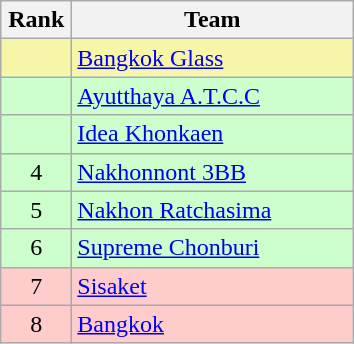<table class="wikitable" style="text-align: center;">
<tr>
<th width=40>Rank</th>
<th width=180>Team</th>
</tr>
<tr bgcolor=#F7f6a8>
<td></td>
<td align="left"><a href='#'>Bangkok Glass</a></td>
</tr>
<tr bgcolor=#CCFFCC>
<td></td>
<td align="left"><a href='#'>Ayutthaya A.T.C.C</a></td>
</tr>
<tr bgcolor=#CCFFCC>
<td></td>
<td align="left"><a href='#'>Idea Khonkaen</a></td>
</tr>
<tr bgcolor=#CCFFCC>
<td>4</td>
<td align="left"><a href='#'>Nakhonnont 3BB</a></td>
</tr>
<tr bgcolor=#CCFFCC>
<td>5</td>
<td align="left"><a href='#'>Nakhon Ratchasima</a></td>
</tr>
<tr bgcolor=#CCFFCC>
<td>6</td>
<td align="left"><a href='#'>Supreme Chonburi</a></td>
</tr>
<tr bgcolor=#ffcccc>
<td>7</td>
<td align="left"><a href='#'>Sisaket</a></td>
</tr>
<tr bgcolor=#ffcccc>
<td>8</td>
<td align="left"><a href='#'>Bangkok</a></td>
</tr>
</table>
